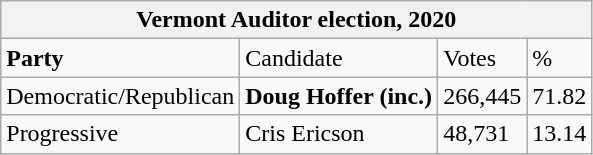<table class="wikitable">
<tr>
<th colspan="4">Vermont Auditor election, 2020</th>
</tr>
<tr>
<td><strong>Party</strong></td>
<td>Candidate</td>
<td>Votes</td>
<td>%</td>
</tr>
<tr>
<td>Democratic/Republican</td>
<td><strong>Doug Hoffer (inc.)</strong></td>
<td>266,445</td>
<td>71.82</td>
</tr>
<tr>
<td>Progressive</td>
<td>Cris Ericson</td>
<td>48,731</td>
<td>13.14</td>
</tr>
</table>
